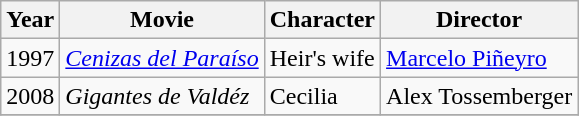<table class="wikitable">
<tr>
<th>Year</th>
<th>Movie</th>
<th>Character</th>
<th>Director</th>
</tr>
<tr>
<td>1997</td>
<td><em><a href='#'>Cenizas del Paraíso</a></em></td>
<td>Heir's wife</td>
<td><a href='#'>Marcelo Piñeyro</a></td>
</tr>
<tr>
<td>2008</td>
<td><em>Gigantes de Valdéz</em></td>
<td>Cecilia</td>
<td>Alex Tossemberger</td>
</tr>
<tr>
</tr>
</table>
